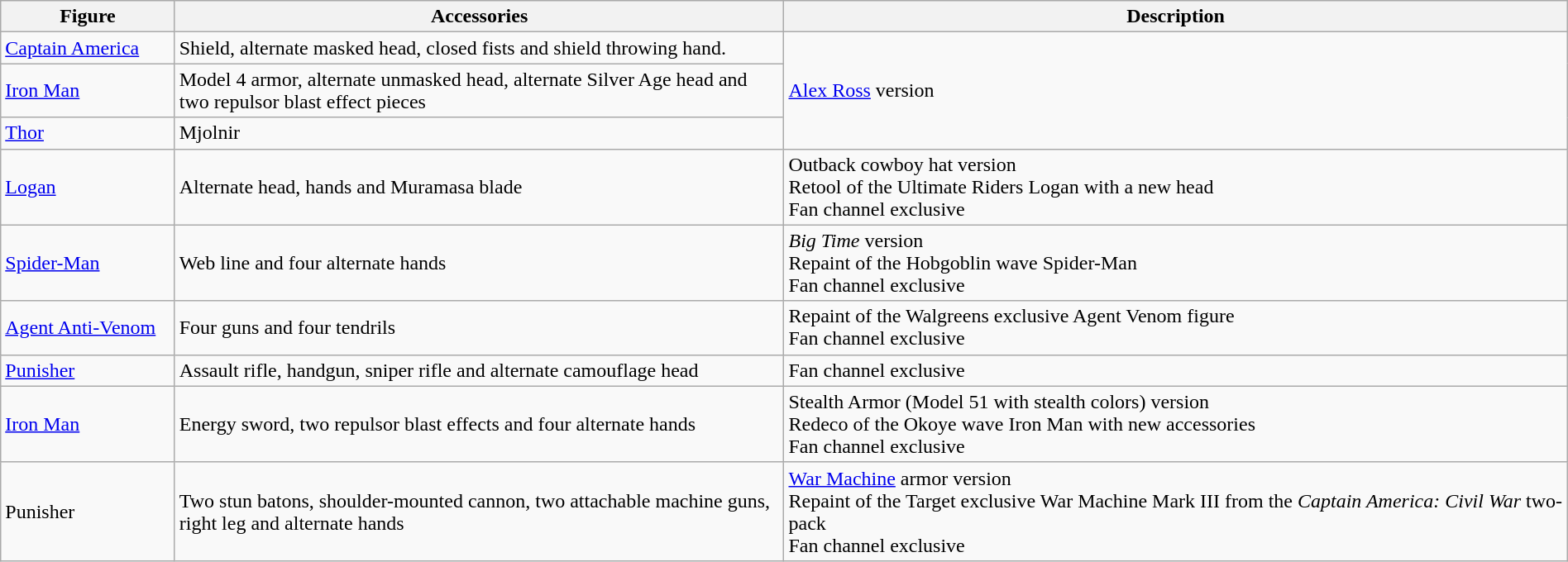<table class="wikitable" style="width:100%;">
<tr>
<th width="10%">Figure</th>
<th width="35%">Accessories</th>
<th width="45%">Description</th>
</tr>
<tr>
<td><a href='#'>Captain America</a></td>
<td>Shield, alternate masked head, closed fists and shield throwing hand.</td>
<td rowspan="3"><a href='#'>Alex Ross</a> version</td>
</tr>
<tr>
<td><a href='#'>Iron Man</a></td>
<td>Model 4 armor, alternate unmasked head, alternate Silver Age head and two repulsor blast effect pieces</td>
</tr>
<tr>
<td><a href='#'>Thor</a></td>
<td>Mjolnir</td>
</tr>
<tr>
<td><a href='#'>Logan</a></td>
<td>Alternate head, hands and Muramasa blade</td>
<td>Outback cowboy hat version<br>Retool of the Ultimate Riders Logan with a new head<br>Fan channel exclusive</td>
</tr>
<tr>
<td><a href='#'>Spider-Man</a></td>
<td>Web line and four alternate hands</td>
<td><em>Big Time</em> version<br>Repaint of the Hobgoblin wave Spider-Man<br>Fan channel exclusive</td>
</tr>
<tr>
<td><a href='#'>Agent Anti-Venom</a></td>
<td>Four guns and four tendrils</td>
<td>Repaint of the Walgreens exclusive Agent Venom figure<br>Fan channel exclusive</td>
</tr>
<tr>
<td><a href='#'>Punisher</a></td>
<td>Assault rifle, handgun, sniper rifle and alternate camouflage head</td>
<td>Fan channel exclusive</td>
</tr>
<tr>
<td><a href='#'>Iron Man</a></td>
<td>Energy sword, two repulsor blast effects and four alternate hands</td>
<td>Stealth Armor (Model 51 with stealth colors) version<br>Redeco of the Okoye wave Iron Man with new accessories<br>Fan channel exclusive</td>
</tr>
<tr>
<td>Punisher</td>
<td>Two stun batons, shoulder-mounted cannon, two attachable machine guns, right leg and alternate hands</td>
<td><a href='#'>War Machine</a> armor version<br>Repaint of the Target exclusive War Machine Mark III from the <em>Captain America: Civil War</em> two-pack<br>Fan channel exclusive</td>
</tr>
</table>
